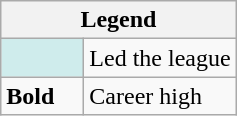<table class="wikitable mw-collapsible">
<tr>
<th colspan="2">Legend</th>
</tr>
<tr>
<td style="background:#cfecec; width:3em;"></td>
<td>Led the league</td>
</tr>
<tr>
<td><strong>Bold</strong></td>
<td>Career high</td>
</tr>
</table>
